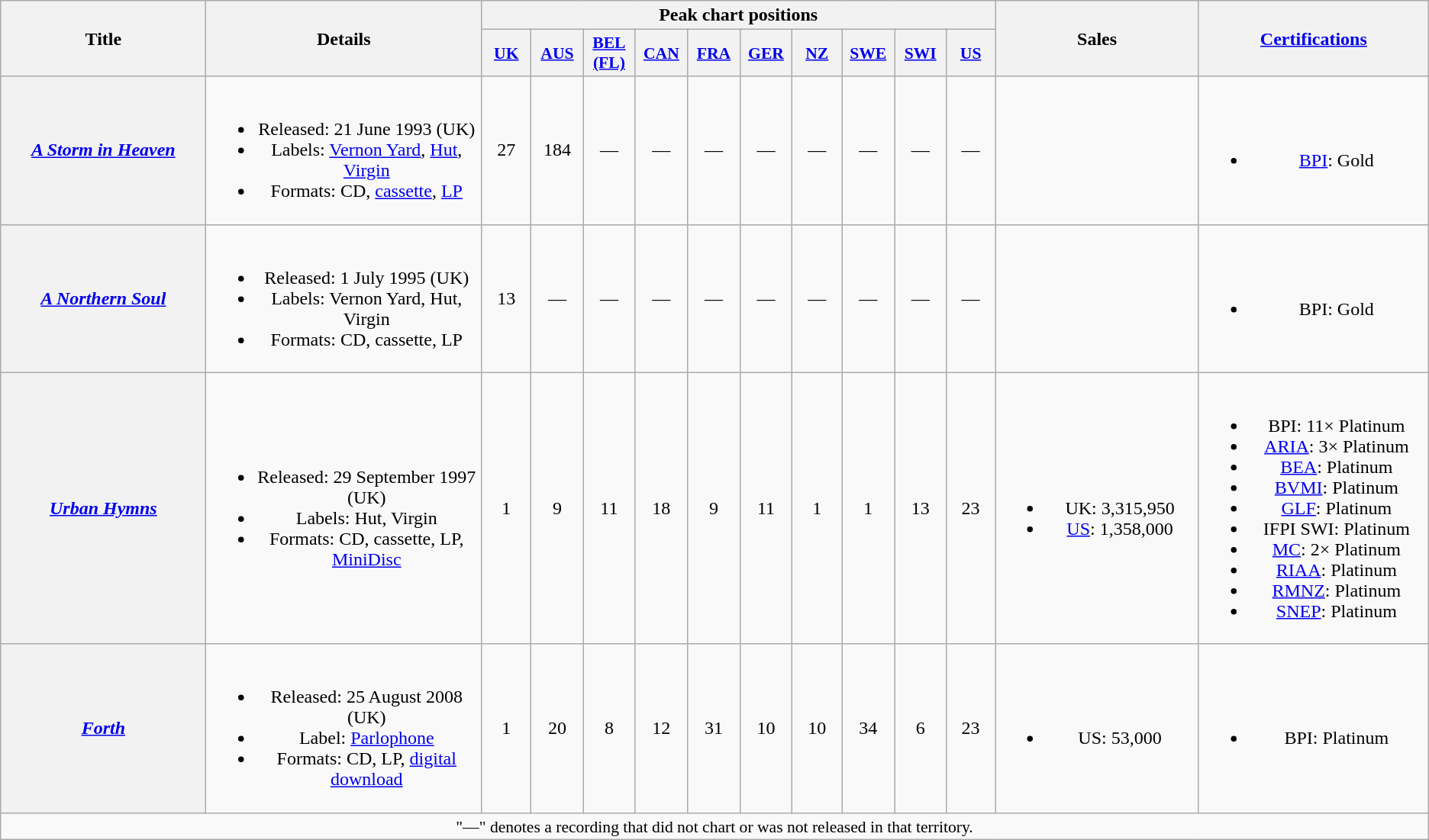<table class="wikitable plainrowheaders" style="text-align:center;" border="1">
<tr>
<th scope="col" rowspan="2" style="width:13em;">Title</th>
<th scope="col" rowspan="2" style="width:17em;">Details</th>
<th scope="col" colspan="10">Peak chart positions</th>
<th scope="col" rowspan="2" style="width:12em;">Sales</th>
<th scope="col" rowspan="2" style="width:14em;"><a href='#'>Certifications</a></th>
</tr>
<tr>
<th scope="col" style="width:2.9em;font-size:90%;"><a href='#'>UK</a><br></th>
<th scope="col" style="width:2.9em;font-size:90%;"><a href='#'>AUS</a><br></th>
<th scope="col" style="width:2.9em;font-size:90%;"><a href='#'>BEL<br>(FL)</a><br></th>
<th scope="col" style="width:2.9em;font-size:90%;"><a href='#'>CAN</a><br></th>
<th scope="col" style="width:2.9em;font-size:90%;"><a href='#'>FRA</a><br></th>
<th scope="col" style="width:2.9em;font-size:90%;"><a href='#'>GER</a><br></th>
<th scope="col" style="width:2.9em;font-size:90%;"><a href='#'>NZ</a><br></th>
<th scope="col" style="width:2.9em;font-size:90%;"><a href='#'>SWE</a><br></th>
<th scope="col" style="width:2.9em;font-size:90%;"><a href='#'>SWI</a><br></th>
<th scope="col" style="width:2.9em;font-size:90%;"><a href='#'>US</a><br></th>
</tr>
<tr>
<th scope="row"><em><a href='#'>A Storm in Heaven</a></em></th>
<td><br><ul><li>Released: 21 June 1993 <span>(UK)</span></li><li>Labels: <a href='#'>Vernon Yard</a>, <a href='#'>Hut</a>, <a href='#'>Virgin</a></li><li>Formats: CD, <a href='#'>cassette</a>, <a href='#'>LP</a></li></ul></td>
<td>27</td>
<td>184</td>
<td>—</td>
<td>—</td>
<td>—</td>
<td>—</td>
<td>—</td>
<td>—</td>
<td>—</td>
<td>—</td>
<td></td>
<td><br><ul><li><a href='#'>BPI</a>: Gold</li></ul></td>
</tr>
<tr>
<th scope="row"><em><a href='#'>A Northern Soul</a></em></th>
<td><br><ul><li>Released: 1 July 1995 <span>(UK)</span></li><li>Labels: Vernon Yard, Hut, Virgin</li><li>Formats: CD, cassette, LP</li></ul></td>
<td>13</td>
<td>—</td>
<td>—</td>
<td>—</td>
<td>—</td>
<td>—</td>
<td>—</td>
<td>—</td>
<td>—</td>
<td>—</td>
<td></td>
<td><br><ul><li>BPI: Gold</li></ul></td>
</tr>
<tr>
<th scope="row"><em><a href='#'>Urban Hymns</a></em></th>
<td><br><ul><li>Released: 29 September 1997 <span>(UK)</span></li><li>Labels: Hut, Virgin</li><li>Formats: CD, cassette, LP, <a href='#'>MiniDisc</a></li></ul></td>
<td>1</td>
<td>9</td>
<td>11</td>
<td>18</td>
<td>9</td>
<td>11</td>
<td>1</td>
<td>1</td>
<td>13</td>
<td>23</td>
<td><br><ul><li>UK: 3,315,950</li><li><a href='#'>US</a>: 1,358,000</li></ul></td>
<td><br><ul><li>BPI: 11× Platinum</li><li><a href='#'>ARIA</a>: 3× Platinum</li><li><a href='#'>BEA</a>: Platinum</li><li><a href='#'>BVMI</a>: Platinum</li><li><a href='#'>GLF</a>: Platinum</li><li>IFPI SWI: Platinum</li><li><a href='#'>MC</a>: 2× Platinum</li><li><a href='#'>RIAA</a>: Platinum</li><li><a href='#'>RMNZ</a>: Platinum</li><li><a href='#'>SNEP</a>: Platinum</li></ul></td>
</tr>
<tr>
<th scope="row"><em><a href='#'>Forth</a></em></th>
<td><br><ul><li>Released: 25 August 2008 <span>(UK)</span></li><li>Label: <a href='#'>Parlophone</a></li><li>Formats: CD, LP, <a href='#'>digital download</a></li></ul></td>
<td>1</td>
<td>20</td>
<td>8</td>
<td>12</td>
<td>31</td>
<td>10</td>
<td>10</td>
<td>34</td>
<td>6</td>
<td>23</td>
<td><br><ul><li>US: 53,000</li></ul></td>
<td><br><ul><li>BPI: Platinum</li></ul></td>
</tr>
<tr>
<td colspan="14" style="font-size:90%">"—" denotes a recording that did not chart or was not released in that territory.</td>
</tr>
</table>
